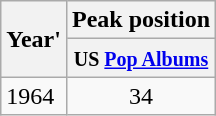<table class="wikitable">
<tr>
<th rowspan="2">Year'</th>
<th colspan="3">Peak position</th>
</tr>
<tr>
<th><small>US <a href='#'>Pop Albums</a></small></th>
</tr>
<tr>
<td>1964</td>
<td align="center">34</td>
</tr>
</table>
